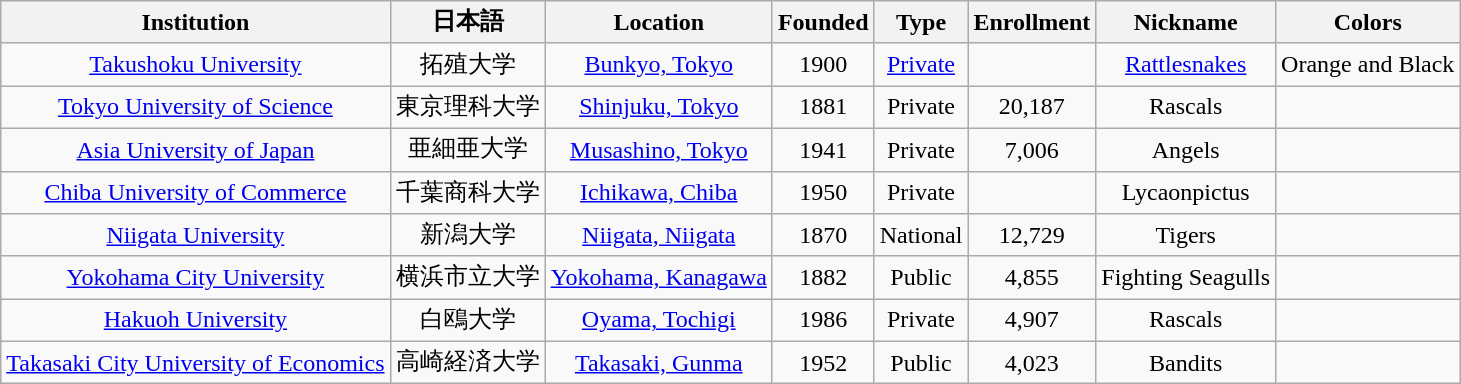<table class="wikitable sortable" style="text-align: center;">
<tr>
<th>Institution</th>
<th>日本語</th>
<th>Location</th>
<th>Founded</th>
<th>Type</th>
<th>Enrollment</th>
<th>Nickname</th>
<th>Colors</th>
</tr>
<tr>
<td><a href='#'>Takushoku University</a></td>
<td>拓殖大学</td>
<td><a href='#'>Bunkyo, Tokyo</a></td>
<td>1900</td>
<td><a href='#'>Private</a></td>
<td></td>
<td><a href='#'>Rattlesnakes</a></td>
<td>Orange and Black</td>
</tr>
<tr>
<td><a href='#'>Tokyo University of Science</a></td>
<td>東京理科大学</td>
<td><a href='#'>Shinjuku, Tokyo</a></td>
<td>1881</td>
<td>Private</td>
<td>20,187</td>
<td>Rascals</td>
<td></td>
</tr>
<tr>
<td><a href='#'>Asia University of Japan</a></td>
<td>亜細亜大学</td>
<td><a href='#'>Musashino, Tokyo</a></td>
<td>1941</td>
<td>Private</td>
<td>7,006</td>
<td>Angels</td>
<td></td>
</tr>
<tr>
<td><a href='#'>Chiba University of Commerce</a></td>
<td>千葉商科大学</td>
<td><a href='#'>Ichikawa, Chiba</a></td>
<td>1950</td>
<td>Private</td>
<td></td>
<td>Lycaonpictus</td>
<td></td>
</tr>
<tr>
<td><a href='#'>Niigata University</a></td>
<td>新潟大学</td>
<td><a href='#'>Niigata, Niigata</a></td>
<td>1870</td>
<td>National</td>
<td>12,729</td>
<td>Tigers</td>
<td></td>
</tr>
<tr>
<td><a href='#'>Yokohama City University</a></td>
<td>横浜市立大学</td>
<td><a href='#'>Yokohama, Kanagawa</a></td>
<td>1882</td>
<td>Public</td>
<td>4,855</td>
<td>Fighting Seagulls</td>
<td></td>
</tr>
<tr>
<td><a href='#'>Hakuoh University</a></td>
<td>白鴎大学</td>
<td><a href='#'>Oyama, Tochigi</a></td>
<td>1986</td>
<td>Private</td>
<td>4,907</td>
<td>Rascals</td>
<td></td>
</tr>
<tr>
<td><a href='#'>Takasaki City University of Economics</a></td>
<td>高崎経済大学</td>
<td><a href='#'>Takasaki, Gunma</a></td>
<td>1952</td>
<td>Public</td>
<td>4,023</td>
<td>Bandits</td>
<td></td>
</tr>
</table>
